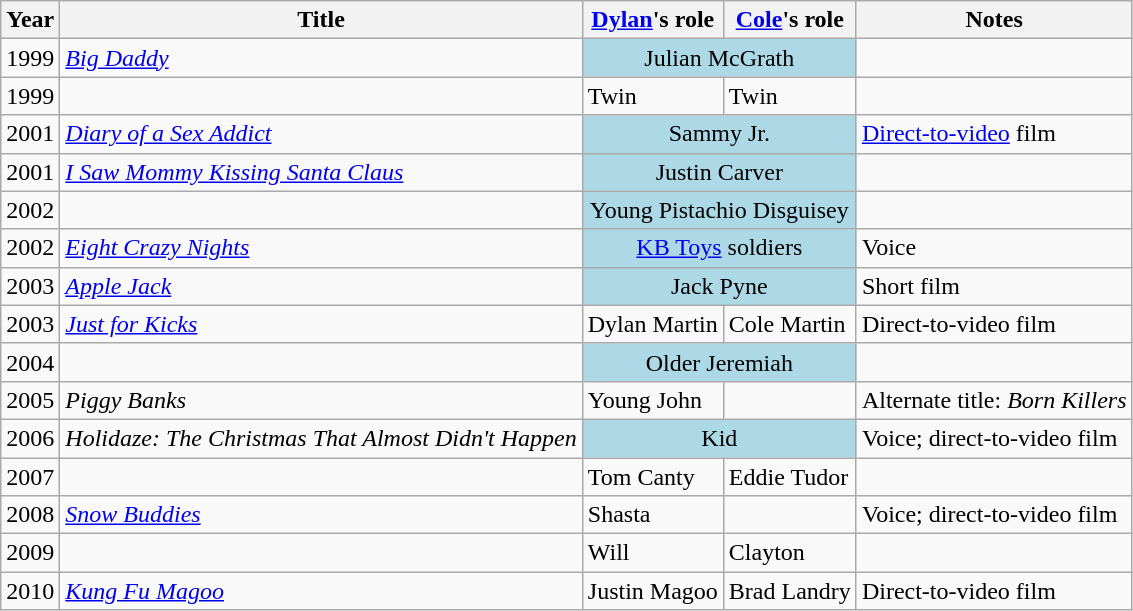<table class="wikitable sortable">
<tr>
<th>Year</th>
<th>Title</th>
<th><a href='#'>Dylan</a>'s role</th>
<th><a href='#'>Cole</a>'s role</th>
<th class="unsortable">Notes</th>
</tr>
<tr>
<td>1999</td>
<td><em><a href='#'>Big Daddy</a></em></td>
<td style="background:lightblue;" align="center" colspan="2">Julian McGrath</td>
<td></td>
</tr>
<tr>
<td>1999</td>
<td><em></em></td>
<td>Twin</td>
<td>Twin</td>
<td></td>
</tr>
<tr>
<td>2001</td>
<td><em><a href='#'>Diary of a Sex Addict</a></em></td>
<td style="background:lightblue;" align="center" colspan="2">Sammy Jr.</td>
<td><a href='#'>Direct-to-video</a> film</td>
</tr>
<tr>
<td>2001</td>
<td><em><a href='#'>I Saw Mommy Kissing Santa Claus</a></em></td>
<td style="background:lightblue;" align="center" colspan="2">Justin Carver</td>
<td></td>
</tr>
<tr>
<td>2002</td>
<td><em></em></td>
<td style="background:lightblue;" align="center" colspan="2">Young Pistachio Disguisey</td>
<td></td>
</tr>
<tr>
<td>2002</td>
<td><em><a href='#'>Eight Crazy Nights</a></em></td>
<td style="background:lightblue;" align="center" colspan="2"><a href='#'>KB Toys</a> soldiers</td>
<td>Voice</td>
</tr>
<tr>
<td>2003</td>
<td><em><a href='#'>Apple Jack</a></em></td>
<td style="background:lightblue;" align="center" colspan="2">Jack Pyne</td>
<td>Short film</td>
</tr>
<tr>
<td>2003</td>
<td><em><a href='#'>Just for Kicks</a></em></td>
<td>Dylan Martin</td>
<td>Cole Martin</td>
<td>Direct-to-video film</td>
</tr>
<tr>
<td>2004</td>
<td><em></em></td>
<td style="background:lightblue;" align="center" colspan="2">Older Jeremiah</td>
<td></td>
</tr>
<tr>
<td>2005</td>
<td><em>Piggy Banks</em></td>
<td>Young John</td>
<td></td>
<td>Alternate title: <em>Born Killers</em></td>
</tr>
<tr>
<td>2006</td>
<td><em>Holidaze: The Christmas That Almost Didn't Happen</em></td>
<td style="background:lightblue;" align="center" colspan="2">Kid</td>
<td>Voice; direct-to-video film</td>
</tr>
<tr>
<td>2007</td>
<td><em></em></td>
<td>Tom Canty</td>
<td>Eddie Tudor</td>
<td></td>
</tr>
<tr>
<td>2008</td>
<td><em><a href='#'>Snow Buddies</a></em></td>
<td>Shasta</td>
<td></td>
<td>Voice; direct-to-video film</td>
</tr>
<tr>
<td>2009</td>
<td><em></em></td>
<td>Will</td>
<td>Clayton</td>
<td></td>
</tr>
<tr>
<td>2010</td>
<td><em><a href='#'>Kung Fu Magoo</a></em></td>
<td>Justin Magoo</td>
<td>Brad Landry</td>
<td>Direct-to-video film</td>
</tr>
</table>
